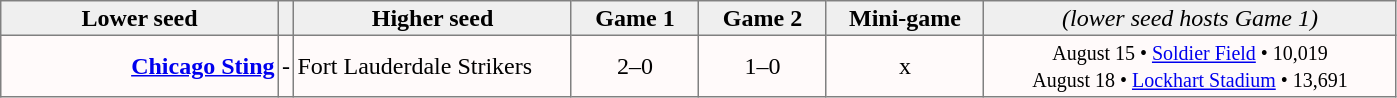<table style=border-collapse:collapse border=1 cellspacing=0 cellpadding=2>
<tr style="text-align:center; background:#efefef;">
<th width=180>Lower seed</th>
<th width=5></th>
<th width=180>Higher seed</th>
<th width=80>Game 1</th>
<th width=80>Game 2</th>
<th width=100>Mini-game</th>
<td width=270><em>(lower seed hosts Game 1)</em></td>
</tr>
<tr style="text-align:center; background:snow;">
<td align=right><strong><a href='#'>Chicago Sting</a></strong></td>
<td>-</td>
<td align=left>Fort Lauderdale Strikers</td>
<td>2–0</td>
<td>1–0</td>
<td>x</td>
<td><small>August 15 • <a href='#'>Soldier Field</a> • 10,019<br>August 18 • <a href='#'>Lockhart Stadium</a> • 13,691</small></td>
</tr>
</table>
